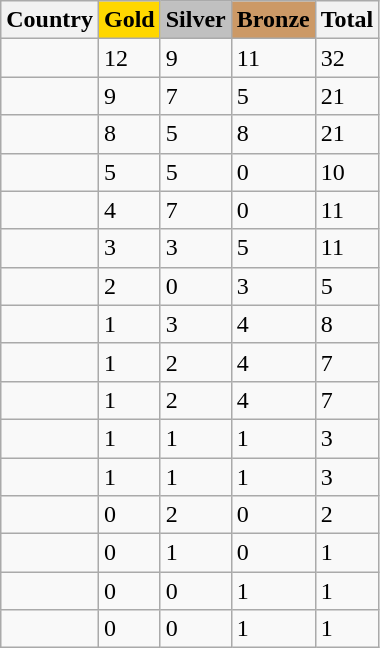<table class="wikitable sortable">
<tr>
<th>Country</th>
<th style="background:gold;">Gold</th>
<th style="background:silver;">Silver</th>
<th style="background:#c96;">Bronze</th>
<th>Total</th>
</tr>
<tr>
<td></td>
<td>12</td>
<td>9</td>
<td>11</td>
<td>32</td>
</tr>
<tr>
<td></td>
<td>9</td>
<td>7</td>
<td>5</td>
<td>21</td>
</tr>
<tr>
<td></td>
<td>8</td>
<td>5</td>
<td>8</td>
<td>21</td>
</tr>
<tr>
<td></td>
<td>5</td>
<td>5</td>
<td>0</td>
<td>10</td>
</tr>
<tr>
<td></td>
<td>4</td>
<td>7</td>
<td>0</td>
<td>11</td>
</tr>
<tr>
<td></td>
<td>3</td>
<td>3</td>
<td>5</td>
<td>11</td>
</tr>
<tr>
<td></td>
<td>2</td>
<td>0</td>
<td>3</td>
<td>5</td>
</tr>
<tr>
<td></td>
<td>1</td>
<td>3</td>
<td>4</td>
<td>8</td>
</tr>
<tr>
<td></td>
<td>1</td>
<td>2</td>
<td>4</td>
<td>7</td>
</tr>
<tr>
<td></td>
<td>1</td>
<td>2</td>
<td>4</td>
<td>7</td>
</tr>
<tr>
<td></td>
<td>1</td>
<td>1</td>
<td>1</td>
<td>3</td>
</tr>
<tr>
<td></td>
<td>1</td>
<td>1</td>
<td>1</td>
<td>3</td>
</tr>
<tr>
<td></td>
<td>0</td>
<td>2</td>
<td>0</td>
<td>2</td>
</tr>
<tr>
<td></td>
<td>0</td>
<td>1</td>
<td>0</td>
<td>1</td>
</tr>
<tr>
<td></td>
<td>0</td>
<td>0</td>
<td>1</td>
<td>1</td>
</tr>
<tr>
<td></td>
<td>0</td>
<td>0</td>
<td>1</td>
<td>1</td>
</tr>
</table>
